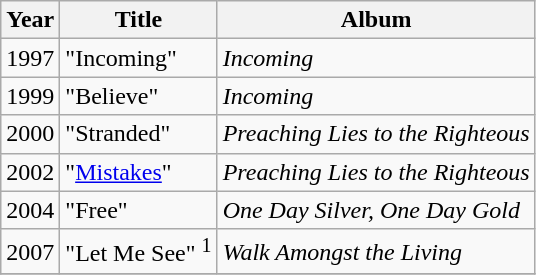<table class="wikitable">
<tr>
<th>Year</th>
<th>Title</th>
<th>Album</th>
</tr>
<tr>
<td>1997</td>
<td>"Incoming"</td>
<td><em>Incoming</em></td>
</tr>
<tr>
<td>1999</td>
<td>"Believe"</td>
<td><em>Incoming</em></td>
</tr>
<tr>
<td>2000</td>
<td>"Stranded"</td>
<td><em>Preaching Lies to the Righteous</em></td>
</tr>
<tr>
<td>2002</td>
<td>"<a href='#'>Mistakes</a>"</td>
<td><em>Preaching Lies to the Righteous</em></td>
</tr>
<tr>
<td>2004</td>
<td>"Free"</td>
<td><em>One Day Silver, One Day Gold</em></td>
</tr>
<tr>
<td>2007</td>
<td>"Let Me See" <sup>1</sup></td>
<td><em>Walk Amongst the Living</em></td>
</tr>
<tr>
</tr>
</table>
